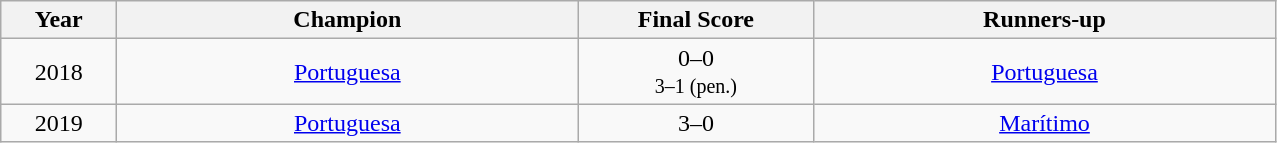<table class="wikitable">
<tr>
<th width=70>Year</th>
<th width=300>Champion</th>
<th width=150>Final Score</th>
<th width=300>Runners-up</th>
</tr>
<tr>
<td align=center>2018</td>
<td align=center><a href='#'>Portuguesa</a><br></td>
<td align=center>0–0<br><small>3–1 (pen.)</small></td>
<td align=center><a href='#'>Portuguesa</a><br></td>
</tr>
<tr>
<td align=center>2019</td>
<td align=center><a href='#'>Portuguesa</a><br></td>
<td align=center>3–0<br></td>
<td align=center><a href='#'>Marítimo</a><br></td>
</tr>
</table>
